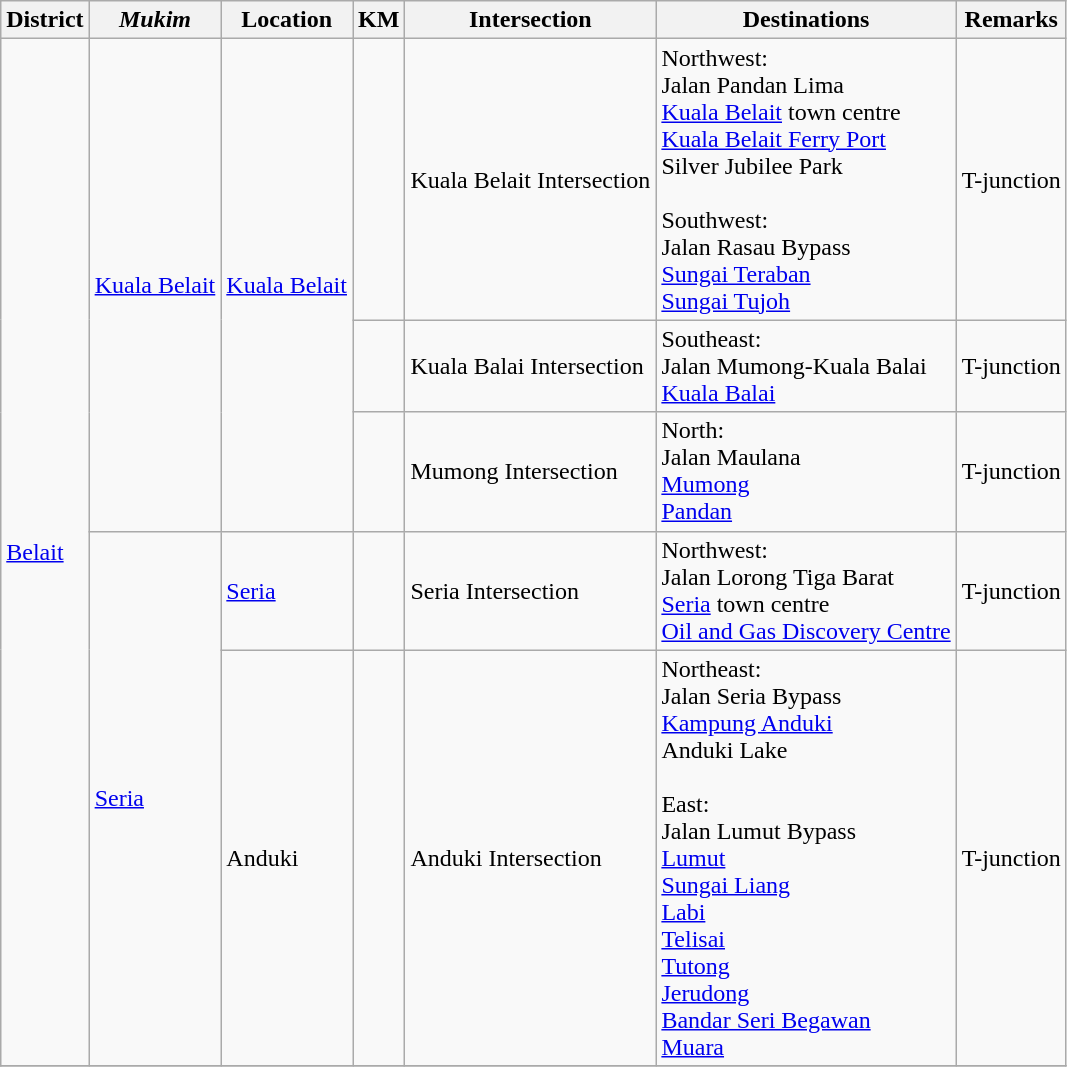<table class="wikitable">
<tr>
<th>District</th>
<th><em>Mukim</em></th>
<th>Location</th>
<th>KM</th>
<th>Intersection</th>
<th>Destinations</th>
<th>Remarks</th>
</tr>
<tr>
<td rowspan="5"><a href='#'>Belait</a></td>
<td rowspan="3"><a href='#'>Kuala Belait</a></td>
<td rowspan="3"><a href='#'>Kuala Belait</a></td>
<td></td>
<td>Kuala Belait Intersection</td>
<td>Northwest:<br>Jalan Pandan Lima<br><a href='#'>Kuala Belait</a> town centre<br><a href='#'>Kuala Belait Ferry Port</a><br>Silver Jubilee Park<br><br>Southwest:<br> Jalan Rasau Bypass<br><a href='#'>Sungai Teraban</a><br><a href='#'>Sungai Tujoh</a></td>
<td>T-junction</td>
</tr>
<tr>
<td></td>
<td>Kuala Balai Intersection</td>
<td>Southeast:<br>Jalan Mumong-Kuala Balai<br><a href='#'>Kuala Balai</a></td>
<td>T-junction</td>
</tr>
<tr>
<td></td>
<td>Mumong Intersection</td>
<td>North:<br>Jalan Maulana<br><a href='#'>Mumong</a><br><a href='#'>Pandan</a></td>
<td>T-junction</td>
</tr>
<tr>
<td rowspan="2"><a href='#'>Seria</a></td>
<td><a href='#'>Seria</a></td>
<td></td>
<td>Seria Intersection</td>
<td>Northwest:<br>Jalan Lorong Tiga Barat<br><a href='#'>Seria</a> town centre<br><a href='#'>Oil and Gas Discovery Centre</a></td>
<td>T-junction</td>
</tr>
<tr>
<td>Anduki</td>
<td></td>
<td>Anduki Intersection</td>
<td>Northeast:<br>Jalan Seria Bypass<br><a href='#'>Kampung Anduki</a><br>Anduki Lake<br><br>East:<br> Jalan Lumut Bypass<br><a href='#'>Lumut</a><br><a href='#'>Sungai Liang</a><br><a href='#'>Labi</a><br><a href='#'>Telisai</a><br><a href='#'>Tutong</a><br><a href='#'>Jerudong</a><br><a href='#'>Bandar Seri Begawan</a><br><a href='#'>Muara</a></td>
<td>T-junction</td>
</tr>
<tr>
</tr>
</table>
